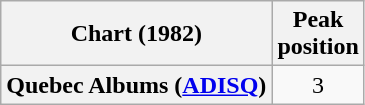<table class="wikitable plainrowheaders" style="text-align:center">
<tr>
<th scope="col">Chart (1982)</th>
<th scope="col">Peak<br>position</th>
</tr>
<tr>
<th scope="row">Quebec Albums (<a href='#'>ADISQ</a>)</th>
<td>3</td>
</tr>
</table>
